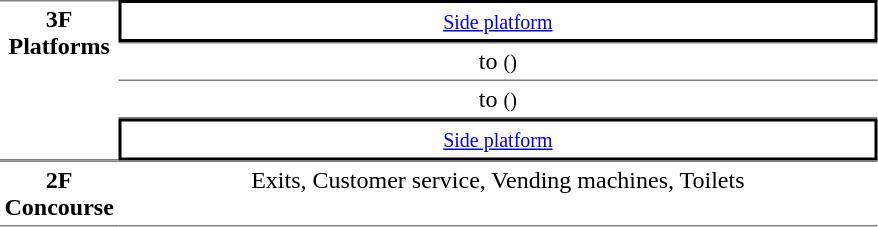<table table border=0 cellspacing=0 cellpadding=3>
<tr>
<td style="border-bottom:solid 1px gray;border-top:solid 1px gray;text-align:center" rowspan="4" valign=top width=50><strong>3F<br>Platforms</strong></td>
<td style="border-right:solid 2px black;border-left:solid 2px black;border-top:solid 2px black;border-bottom:solid 2px black;text-align:center;"><small><a href='#'>Side platform</a></small></td>
</tr>
<tr>
<td style="border-bottom:solid 1px gray;border-top:solid 1px gray;text-align:center;">  to  <small>()</small></td>
</tr>
<tr>
<td style="border-bottom:solid 1px gray;text-align:center;"> to  <small>() </small></td>
</tr>
<tr>
<td style="border-right:solid 2px black;border-left:solid 2px black;border-top:solid 2px black;border-bottom:solid 2px black;text-align:center;"><small><a href='#'>Side platform</a></small></td>
</tr>
<tr>
<td style="border-bottom:solid 1px gray; border-top:solid 1px gray;text-align:center" valign=top><strong>2F<br>Concourse</strong></td>
<td style="border-bottom:solid 1px gray; border-top:solid 1px gray;text-align:center" valign=top width=500>Exits, Customer service, Vending machines, Toilets</td>
</tr>
</table>
